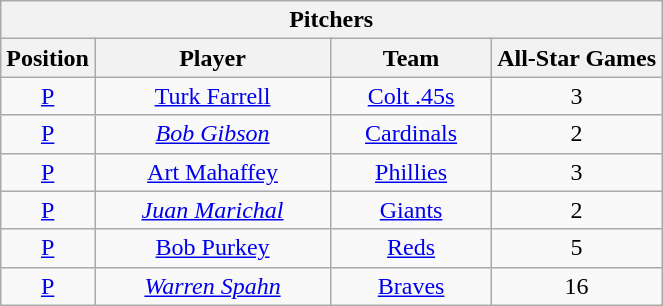<table class="wikitable" style="font-size: 100%; text-align:right;">
<tr>
<th colspan="4">Pitchers</th>
</tr>
<tr>
<th>Position</th>
<th width="150">Player</th>
<th width="100">Team</th>
<th>All-Star Games</th>
</tr>
<tr>
<td align="center"><a href='#'>P</a></td>
<td align="center"><a href='#'>Turk Farrell</a></td>
<td align="center"><a href='#'>Colt .45s</a></td>
<td align="center">3</td>
</tr>
<tr>
<td align="center"><a href='#'>P</a></td>
<td align="center"><em><a href='#'>Bob Gibson</a></em></td>
<td align="center"><a href='#'>Cardinals</a></td>
<td align="center">2</td>
</tr>
<tr>
<td align="center"><a href='#'>P</a></td>
<td align="center"><a href='#'>Art Mahaffey</a></td>
<td align="center"><a href='#'>Phillies</a></td>
<td align="center">3</td>
</tr>
<tr>
<td align="center"><a href='#'>P</a></td>
<td align="center"><em><a href='#'>Juan Marichal</a></em></td>
<td align="center"><a href='#'>Giants</a></td>
<td align="center">2</td>
</tr>
<tr>
<td align="center"><a href='#'>P</a></td>
<td align="center"><a href='#'>Bob Purkey</a></td>
<td align="center"><a href='#'>Reds</a></td>
<td align="center">5</td>
</tr>
<tr>
<td align="center"><a href='#'>P</a></td>
<td align="center"><em><a href='#'>Warren Spahn</a></em></td>
<td align="center"><a href='#'>Braves</a></td>
<td align="center">16</td>
</tr>
</table>
